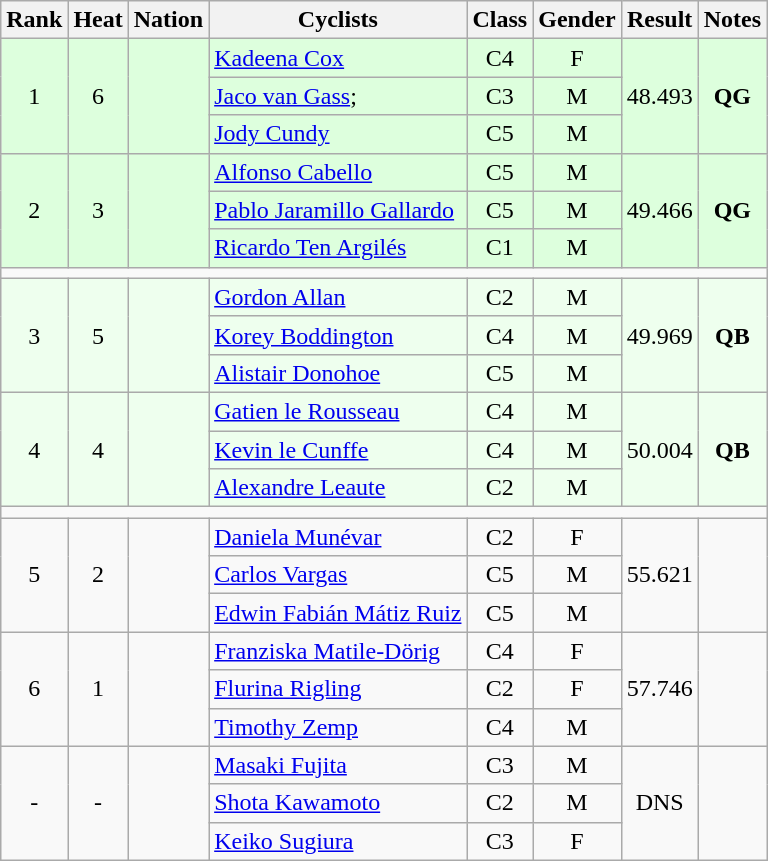<table class="wikitable sortable" style="text-align:center">
<tr>
<th>Rank</th>
<th>Heat</th>
<th>Nation</th>
<th class="unsortable">Cyclists</th>
<th>Class</th>
<th class="unsortable">Gender</th>
<th>Result</th>
<th class="unsortable">Notes</th>
</tr>
<tr bgcolor=ddffdd>
<td rowspan="3">1</td>
<td rowspan="3">6</td>
<td rowspan="3" align="left"></td>
<td align="left"><a href='#'>Kadeena Cox</a></td>
<td>C4</td>
<td>F</td>
<td rowspan="3">48.493</td>
<td rowspan="3"><strong>QG</strong></td>
</tr>
<tr bgcolor=ddffdd>
<td align="left"><a href='#'>Jaco van Gass</a>;</td>
<td>C3</td>
<td>M</td>
</tr>
<tr bgcolor=ddffdd>
<td align="left"><a href='#'>Jody Cundy</a></td>
<td>C5</td>
<td>M</td>
</tr>
<tr bgcolor=ddffdd>
<td rowspan="3">2</td>
<td rowspan="3">3</td>
<td rowspan="3" align="left"></td>
<td align="left"><a href='#'>Alfonso Cabello</a></td>
<td>C5</td>
<td>M</td>
<td rowspan="3">49.466</td>
<td rowspan="3"><strong>QG</strong></td>
</tr>
<tr bgcolor=ddffdd>
<td align="left"><a href='#'>Pablo Jaramillo Gallardo</a></td>
<td>C5</td>
<td>M</td>
</tr>
<tr bgcolor=ddffdd>
<td align="left"><a href='#'>Ricardo Ten Argilés</a></td>
<td>C1</td>
<td>M</td>
</tr>
<tr>
<td colspan="8"></td>
</tr>
<tr bgcolor=eeffee>
<td rowspan="3">3</td>
<td rowspan="3">5</td>
<td rowspan="3" align="left"></td>
<td align="left"><a href='#'>Gordon Allan</a></td>
<td>C2</td>
<td>M</td>
<td rowspan="3">49.969</td>
<td rowspan="3"><strong>QB</strong></td>
</tr>
<tr bgcolor=eeffee>
<td align="left"><a href='#'>Korey Boddington</a></td>
<td>C4</td>
<td>M</td>
</tr>
<tr bgcolor=eeffee>
<td align="left"><a href='#'>Alistair Donohoe</a></td>
<td>C5</td>
<td>M</td>
</tr>
<tr bgcolor=eeffee>
<td rowspan="3">4</td>
<td rowspan="3">4</td>
<td rowspan="3" align="left"></td>
<td align="left"><a href='#'>Gatien le Rousseau</a></td>
<td>C4</td>
<td>M</td>
<td rowspan="3">50.004</td>
<td rowspan="3"><strong>QB</strong></td>
</tr>
<tr bgcolor=eeffee>
<td align="left"><a href='#'>Kevin le Cunffe</a></td>
<td>C4</td>
<td>M</td>
</tr>
<tr bgcolor=eeffee>
<td align="left"><a href='#'>Alexandre Leaute</a></td>
<td>C2</td>
<td>M</td>
</tr>
<tr>
<td colspan="8"></td>
</tr>
<tr bgcolor="">
<td rowspan="3">5</td>
<td rowspan="3">2</td>
<td rowspan="3" align="left"></td>
<td align="left"><a href='#'>Daniela Munévar</a></td>
<td>C2</td>
<td>F</td>
<td rowspan="3">55.621</td>
<td rowspan="3"></td>
</tr>
<tr bgcolor="">
<td align="left"><a href='#'>Carlos Vargas</a></td>
<td>C5</td>
<td>M</td>
</tr>
<tr bgcolor="">
<td align="left"><a href='#'>Edwin Fabián Mátiz Ruiz</a></td>
<td>C5</td>
<td>M</td>
</tr>
<tr>
<td rowspan="3">6</td>
<td rowspan="3">1</td>
<td rowspan="3" align="left"></td>
<td align="left"><a href='#'>Franziska Matile-Dörig</a></td>
<td>C4</td>
<td>F</td>
<td rowspan="3">57.746</td>
<td rowspan="3"></td>
</tr>
<tr>
<td align="left"><a href='#'>Flurina Rigling</a></td>
<td>C2</td>
<td>F</td>
</tr>
<tr>
<td align="left"><a href='#'>Timothy Zemp</a></td>
<td>C4</td>
<td>M</td>
</tr>
<tr>
<td rowspan="3">-</td>
<td rowspan="3">-</td>
<td rowspan="3" align="left"></td>
<td align="left"><a href='#'>Masaki Fujita</a></td>
<td>C3</td>
<td>M</td>
<td rowspan="3">DNS</td>
<td rowspan="3"></td>
</tr>
<tr>
<td align="left"><a href='#'>Shota Kawamoto</a></td>
<td>C2</td>
<td>M</td>
</tr>
<tr>
<td align="left"><a href='#'>Keiko Sugiura</a></td>
<td>C3</td>
<td>F</td>
</tr>
</table>
